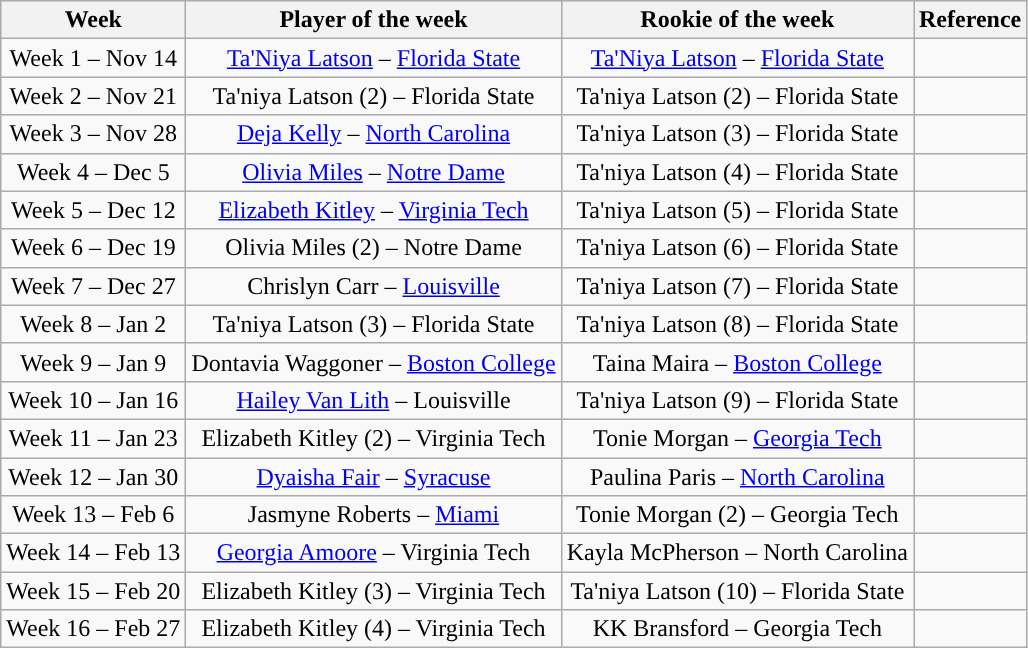<table class="wikitable" border="1" style="text-align: center;">
<tr>
<th>Week</th>
<th>Player of the week</th>
<th>Rookie of the week</th>
<th>Reference</th>
</tr>
<tr>
<td>Week 1 – Nov 14</td>
<td><a href='#'>Ta'Niya Latson</a> – <a href='#'>Florida State</a></td>
<td><a href='#'>Ta'Niya Latson</a> – <a href='#'>Florida State</a></td>
<td></td>
</tr>
<tr>
<td>Week 2 – Nov 21</td>
<td>Ta'niya Latson (2) – Florida State</td>
<td>Ta'niya Latson (2) – Florida State</td>
<td></td>
</tr>
<tr>
<td>Week 3 – Nov 28</td>
<td><a href='#'>Deja Kelly</a> – <a href='#'>North Carolina</a></td>
<td>Ta'niya Latson (3) – Florida State</td>
<td></td>
</tr>
<tr>
<td>Week 4 – Dec 5</td>
<td><a href='#'>Olivia Miles</a> – <a href='#'>Notre Dame</a></td>
<td>Ta'niya Latson (4) – Florida State</td>
<td></td>
</tr>
<tr>
<td>Week 5 – Dec 12</td>
<td><a href='#'>Elizabeth Kitley</a> – <a href='#'>Virginia Tech</a></td>
<td>Ta'niya Latson (5) – Florida State</td>
<td></td>
</tr>
<tr>
<td>Week 6 – Dec 19</td>
<td>Olivia Miles (2) – Notre Dame</td>
<td>Ta'niya Latson (6) – Florida State</td>
<td></td>
</tr>
<tr>
<td>Week 7 – Dec 27</td>
<td>Chrislyn Carr – <a href='#'>Louisville</a></td>
<td>Ta'niya Latson (7) – Florida State</td>
<td></td>
</tr>
<tr>
<td>Week 8 – Jan 2</td>
<td>Ta'niya Latson (3) – Florida State</td>
<td>Ta'niya Latson (8) – Florida State</td>
<td></td>
</tr>
<tr>
<td>Week 9 – Jan 9</td>
<td>Dontavia Waggoner – <a href='#'>Boston College</a></td>
<td>Taina Maira – <a href='#'>Boston College</a></td>
<td></td>
</tr>
<tr>
<td>Week 10 – Jan 16</td>
<td><a href='#'>Hailey Van Lith</a> – Louisville</td>
<td>Ta'niya Latson (9) – Florida State</td>
<td></td>
</tr>
<tr>
<td>Week 11 – Jan 23</td>
<td>Elizabeth Kitley (2) – Virginia Tech</td>
<td>Tonie Morgan – <a href='#'>Georgia Tech</a></td>
<td></td>
</tr>
<tr>
<td>Week 12 – Jan 30</td>
<td><a href='#'>Dyaisha Fair</a> – <a href='#'>Syracuse</a></td>
<td>Paulina Paris – <a href='#'>North Carolina</a></td>
<td></td>
</tr>
<tr>
<td>Week 13 – Feb 6</td>
<td>Jasmyne Roberts – <a href='#'>Miami</a></td>
<td>Tonie Morgan (2) – Georgia Tech</td>
<td></td>
</tr>
<tr>
<td>Week 14 – Feb 13</td>
<td><a href='#'>Georgia Amoore</a> – Virginia Tech</td>
<td>Kayla McPherson – North Carolina</td>
<td></td>
</tr>
<tr>
<td>Week 15 – Feb 20</td>
<td>Elizabeth Kitley (3) – Virginia Tech</td>
<td>Ta'niya Latson (10) – Florida State</td>
<td></td>
</tr>
<tr>
<td>Week 16 – Feb 27</td>
<td>Elizabeth Kitley (4) – Virginia Tech</td>
<td>KK Bransford – Georgia Tech</td>
<td></td>
</tr>
</table>
